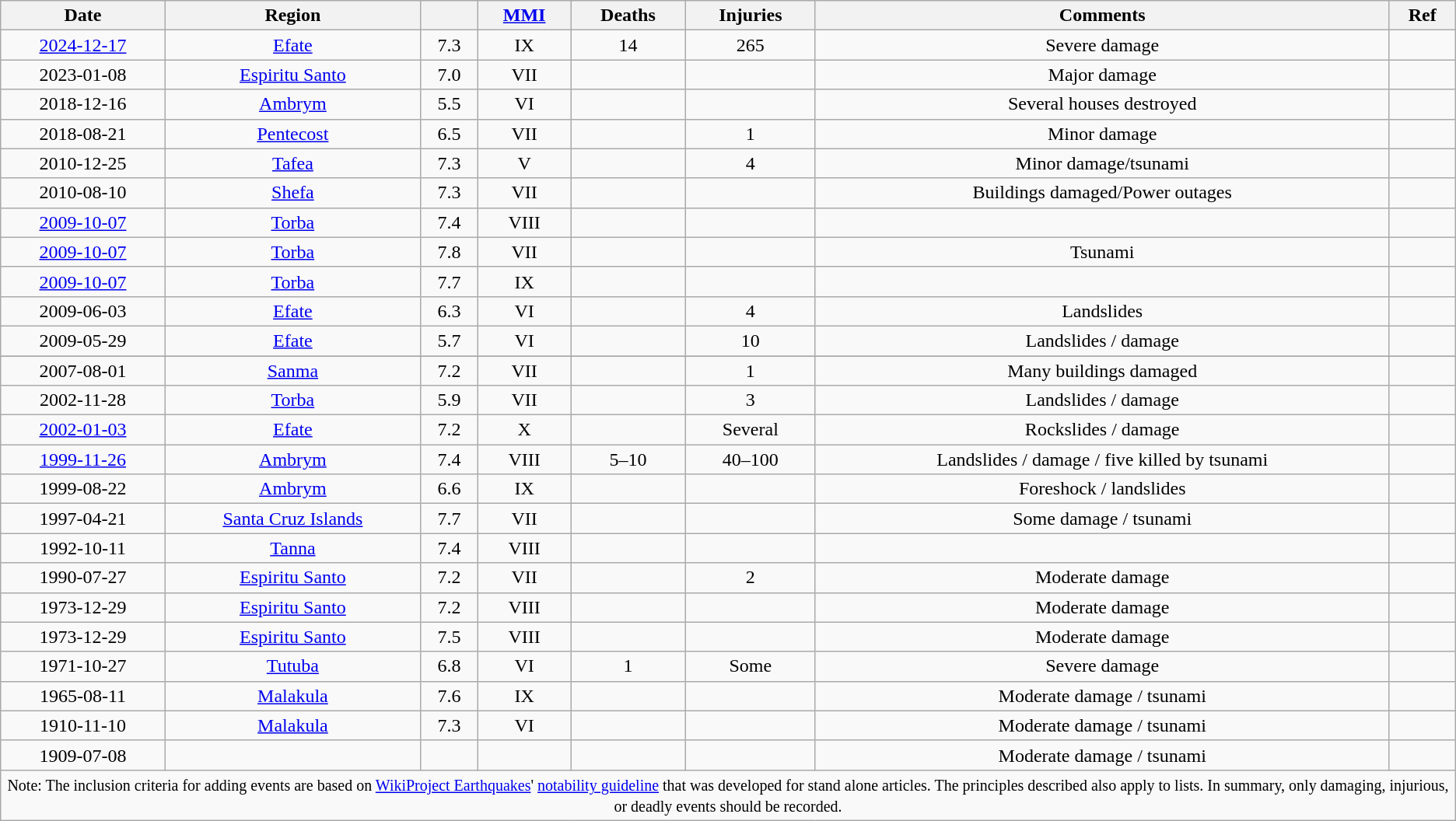<table class="wikitable sortable" style="text-align: center;">
<tr>
<th>Date</th>
<th>Region</th>
<th></th>
<th><a href='#'>MMI</a></th>
<th>Deaths</th>
<th>Injuries</th>
<th>Comments</th>
<th>Ref</th>
</tr>
<tr>
<td><a href='#'>2024-12-17</a></td>
<td><a href='#'>Efate</a></td>
<td>7.3 </td>
<td>IX</td>
<td>14</td>
<td>265</td>
<td>Severe damage</td>
<td></td>
</tr>
<tr>
<td>2023-01-08</td>
<td><a href='#'>Espiritu Santo</a></td>
<td>7.0 </td>
<td>VII</td>
<td></td>
<td></td>
<td>Major damage</td>
<td></td>
</tr>
<tr>
<td>2018-12-16</td>
<td><a href='#'>Ambrym</a></td>
<td>5.5 </td>
<td>VI</td>
<td></td>
<td></td>
<td>Several houses destroyed</td>
<td></td>
</tr>
<tr>
<td>2018-08-21</td>
<td><a href='#'>Pentecost</a></td>
<td>6.5 </td>
<td>VII</td>
<td></td>
<td>1</td>
<td>Minor damage</td>
<td></td>
</tr>
<tr>
<td>2010-12-25</td>
<td><a href='#'>Tafea</a></td>
<td>7.3 </td>
<td>V</td>
<td></td>
<td>4</td>
<td>Minor damage/tsunami</td>
<td></td>
</tr>
<tr>
<td>2010-08-10</td>
<td><a href='#'>Shefa</a></td>
<td>7.3 </td>
<td>VII</td>
<td></td>
<td></td>
<td>Buildings damaged/Power outages</td>
<td></td>
</tr>
<tr>
<td><a href='#'>2009-10-07</a></td>
<td><a href='#'>Torba</a></td>
<td>7.4 </td>
<td>VIII</td>
<td></td>
<td></td>
<td></td>
<td></td>
</tr>
<tr>
<td><a href='#'>2009-10-07</a></td>
<td><a href='#'>Torba</a></td>
<td>7.8 </td>
<td>VII</td>
<td></td>
<td></td>
<td>Tsunami</td>
<td></td>
</tr>
<tr>
<td><a href='#'>2009-10-07</a></td>
<td><a href='#'>Torba</a></td>
<td>7.7 </td>
<td>IX</td>
<td></td>
<td></td>
<td></td>
<td></td>
</tr>
<tr>
<td>2009-06-03</td>
<td><a href='#'>Efate</a></td>
<td>6.3 </td>
<td>VI</td>
<td></td>
<td>4</td>
<td>Landslides</td>
<td></td>
</tr>
<tr>
<td>2009-05-29</td>
<td><a href='#'>Efate</a></td>
<td>5.7 </td>
<td>VI</td>
<td></td>
<td>10</td>
<td>Landslides / damage</td>
<td></td>
</tr>
<tr>
</tr>
<tr>
<td>2007-08-01</td>
<td><a href='#'>Sanma</a></td>
<td>7.2 </td>
<td>VII</td>
<td></td>
<td>1</td>
<td>Many buildings damaged</td>
<td></td>
</tr>
<tr>
<td>2002-11-28</td>
<td><a href='#'>Torba</a></td>
<td>5.9 </td>
<td>VII</td>
<td></td>
<td>3</td>
<td>Landslides / damage</td>
<td></td>
</tr>
<tr>
<td><a href='#'>2002-01-03</a></td>
<td><a href='#'>Efate</a></td>
<td>7.2 </td>
<td>X</td>
<td></td>
<td>Several</td>
<td>Rockslides / damage</td>
<td></td>
</tr>
<tr>
<td><a href='#'>1999-11-26</a></td>
<td><a href='#'>Ambrym</a></td>
<td>7.4 </td>
<td>VIII</td>
<td>5–10</td>
<td>40–100</td>
<td>Landslides / damage / five killed by tsunami</td>
<td></td>
</tr>
<tr>
<td>1999-08-22</td>
<td><a href='#'>Ambrym</a></td>
<td>6.6 </td>
<td>IX</td>
<td></td>
<td></td>
<td>Foreshock / landslides</td>
<td></td>
</tr>
<tr>
<td>1997-04-21</td>
<td><a href='#'>Santa Cruz Islands</a></td>
<td>7.7 </td>
<td>VII</td>
<td></td>
<td></td>
<td>Some damage / tsunami</td>
<td></td>
</tr>
<tr>
<td>1992-10-11</td>
<td><a href='#'>Tanna</a></td>
<td>7.4 </td>
<td>VIII</td>
<td></td>
<td></td>
<td></td>
<td></td>
</tr>
<tr>
<td>1990-07-27</td>
<td><a href='#'>Espiritu Santo</a></td>
<td>7.2 </td>
<td>VII</td>
<td></td>
<td>2</td>
<td>Moderate damage</td>
<td></td>
</tr>
<tr>
<td>1973-12-29</td>
<td><a href='#'>Espiritu Santo</a></td>
<td>7.2 </td>
<td>VIII</td>
<td></td>
<td></td>
<td>Moderate damage</td>
<td></td>
</tr>
<tr>
<td>1973-12-29</td>
<td><a href='#'>Espiritu Santo</a></td>
<td>7.5 </td>
<td>VIII</td>
<td></td>
<td></td>
<td>Moderate damage</td>
<td></td>
</tr>
<tr>
<td>1971-10-27</td>
<td><a href='#'>Tutuba</a></td>
<td>6.8 </td>
<td>VI</td>
<td>1</td>
<td>Some</td>
<td>Severe damage</td>
<td></td>
</tr>
<tr>
<td>1965-08-11</td>
<td><a href='#'>Malakula</a></td>
<td>7.6 </td>
<td>IX</td>
<td></td>
<td></td>
<td>Moderate damage / tsunami</td>
<td></td>
</tr>
<tr>
<td>1910-11-10</td>
<td><a href='#'>Malakula</a></td>
<td>7.3 </td>
<td>VI</td>
<td></td>
<td></td>
<td>Moderate damage / tsunami</td>
<td></td>
</tr>
<tr>
<td>1909-07-08</td>
<td></td>
<td></td>
<td></td>
<td></td>
<td></td>
<td>Moderate damage / tsunami</td>
<td></td>
</tr>
<tr class="sortbottom">
<td colspan="8" style="text-align: center;"><small>Note: The inclusion criteria for adding events are based on <a href='#'>WikiProject Earthquakes</a>' <a href='#'>notability guideline</a> that was developed for stand alone articles. The principles described also apply to lists. In summary, only damaging, injurious, or deadly events should be recorded.</small></td>
</tr>
</table>
